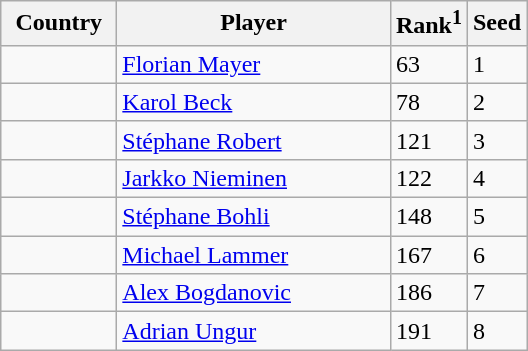<table class="sortable wikitable">
<tr>
<th width="70">Country</th>
<th width="175">Player</th>
<th>Rank<sup>1</sup></th>
<th>Seed</th>
</tr>
<tr>
<td></td>
<td><a href='#'>Florian Mayer</a></td>
<td>63</td>
<td>1</td>
</tr>
<tr>
<td></td>
<td><a href='#'>Karol Beck</a></td>
<td>78</td>
<td>2</td>
</tr>
<tr>
<td></td>
<td><a href='#'>Stéphane Robert</a></td>
<td>121</td>
<td>3</td>
</tr>
<tr>
<td></td>
<td><a href='#'>Jarkko Nieminen</a></td>
<td>122</td>
<td>4</td>
</tr>
<tr>
<td></td>
<td><a href='#'>Stéphane Bohli</a></td>
<td>148</td>
<td>5</td>
</tr>
<tr>
<td></td>
<td><a href='#'>Michael Lammer</a></td>
<td>167</td>
<td>6</td>
</tr>
<tr>
<td></td>
<td><a href='#'>Alex Bogdanovic</a></td>
<td>186</td>
<td>7</td>
</tr>
<tr>
<td></td>
<td><a href='#'>Adrian Ungur</a></td>
<td>191</td>
<td>8</td>
</tr>
</table>
